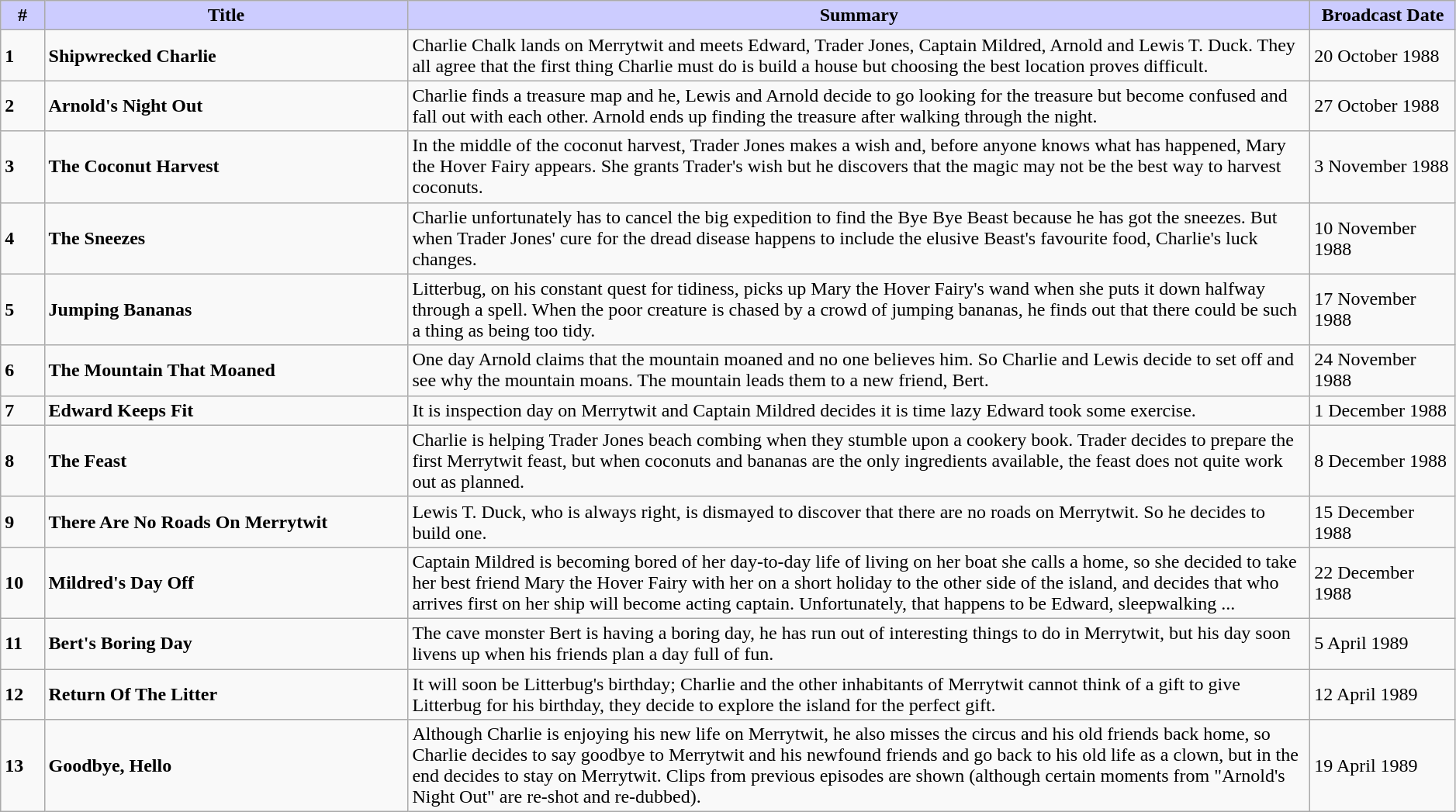<table class="wikitable" width=99%>
<tr>
<th style="background: #CCCCFF" width="3%"><strong>#</strong></th>
<th style="background: #CCCCFF" width="25%"><strong>Title</strong></th>
<th style="background: #CCCCFF"><strong>Summary</strong></th>
<th style="background: #CCCCFF" width="10%"><strong>Broadcast Date</strong></th>
</tr>
<tr>
<td><strong>1</strong></td>
<td><strong>Shipwrecked Charlie </strong></td>
<td>Charlie Chalk lands on Merrytwit and meets Edward, Trader Jones, Captain Mildred, Arnold and Lewis T. Duck. They all agree that the first thing Charlie must do is build a house but choosing the best location proves difficult.</td>
<td>20 October 1988</td>
</tr>
<tr>
<td><strong>2</strong></td>
<td><strong>Arnold's Night Out </strong></td>
<td>Charlie finds a treasure map and he, Lewis and Arnold decide to go looking for the treasure but become confused and fall out with each other. Arnold ends up finding the treasure after walking through the night.</td>
<td>27 October 1988</td>
</tr>
<tr>
<td><strong>3</strong></td>
<td><strong>The Coconut Harvest</strong></td>
<td>In the middle of the coconut harvest, Trader Jones makes a wish and, before anyone knows what has happened, Mary the Hover Fairy appears. She grants Trader's wish but he discovers that the magic may not be the best way to harvest coconuts.</td>
<td>3 November 1988</td>
</tr>
<tr>
<td><strong>4</strong></td>
<td><strong>The Sneezes</strong></td>
<td>Charlie unfortunately has to cancel the big expedition to find the Bye Bye Beast because he has got the sneezes. But when Trader Jones' cure for the dread disease happens to include the elusive Beast's favourite food, Charlie's luck changes.</td>
<td>10 November 1988</td>
</tr>
<tr>
<td><strong>5</strong></td>
<td><strong>Jumping Bananas</strong></td>
<td>Litterbug, on his constant quest for tidiness, picks up Mary the Hover Fairy's wand when she puts it down halfway through a spell. When the poor creature is chased by a crowd of jumping bananas, he finds out that there could be such a thing as being too tidy.</td>
<td>17 November 1988</td>
</tr>
<tr>
<td><strong>6</strong></td>
<td><strong>The Mountain That Moaned</strong></td>
<td>One day Arnold claims that the mountain moaned and no one believes him. So Charlie and Lewis decide to set off and see why the mountain moans. The mountain leads them to a new friend, Bert.</td>
<td>24 November 1988</td>
</tr>
<tr>
<td><strong>7</strong></td>
<td><strong>Edward Keeps Fit</strong></td>
<td>It is inspection day on Merrytwit and Captain Mildred decides it is time lazy Edward took some exercise.</td>
<td>1 December 1988</td>
</tr>
<tr>
<td><strong>8</strong></td>
<td><strong>The Feast</strong></td>
<td>Charlie is helping Trader Jones beach combing when they stumble upon a cookery book. Trader decides to prepare the first Merrytwit feast, but when coconuts and bananas are the only ingredients available, the feast does not quite work out as planned.</td>
<td>8 December 1988</td>
</tr>
<tr>
<td><strong>9</strong></td>
<td><strong>There Are No Roads On Merrytwit</strong></td>
<td>Lewis T. Duck, who is always right, is dismayed to discover that there are no roads on Merrytwit. So he decides to build one.</td>
<td>15 December 1988<br></td>
</tr>
<tr>
<td><strong>10</strong></td>
<td><strong>Mildred's Day Off</strong></td>
<td>Captain Mildred is becoming bored of her day-to-day life of living on her boat she calls a home, so she decided to take her best friend Mary the Hover Fairy with her on a short holiday to the other side of the island, and decides that who arrives first on her ship will become acting captain. Unfortunately, that happens to be Edward, sleepwalking ...</td>
<td>22 December 1988</td>
</tr>
<tr>
<td><strong>11</strong></td>
<td><strong>Bert's Boring Day</strong></td>
<td>The cave monster Bert is having a boring day, he has run out of interesting things to do in Merrytwit, but his day soon livens up when his friends plan a day full of fun.</td>
<td>5 April 1989 </td>
</tr>
<tr>
<td><strong>12</strong></td>
<td><strong>Return Of The Litter</strong></td>
<td>It will soon be Litterbug's birthday; Charlie and the other inhabitants of Merrytwit cannot think of a gift to give Litterbug for his birthday, they decide to explore the island for the perfect gift.</td>
<td>12 April 1989 </td>
</tr>
<tr>
<td><strong>13</strong></td>
<td><strong>Goodbye, Hello</strong></td>
<td>Although Charlie is enjoying his new life on Merrytwit, he also misses the circus and his old friends back home, so Charlie decides to say goodbye to Merrytwit and his newfound friends and go back to his old life as a clown, but in the end decides to stay on Merrytwit. Clips from previous episodes are shown (although certain moments from "Arnold's Night Out" are re-shot and re-dubbed).</td>
<td>19 April 1989 </td>
</tr>
</table>
